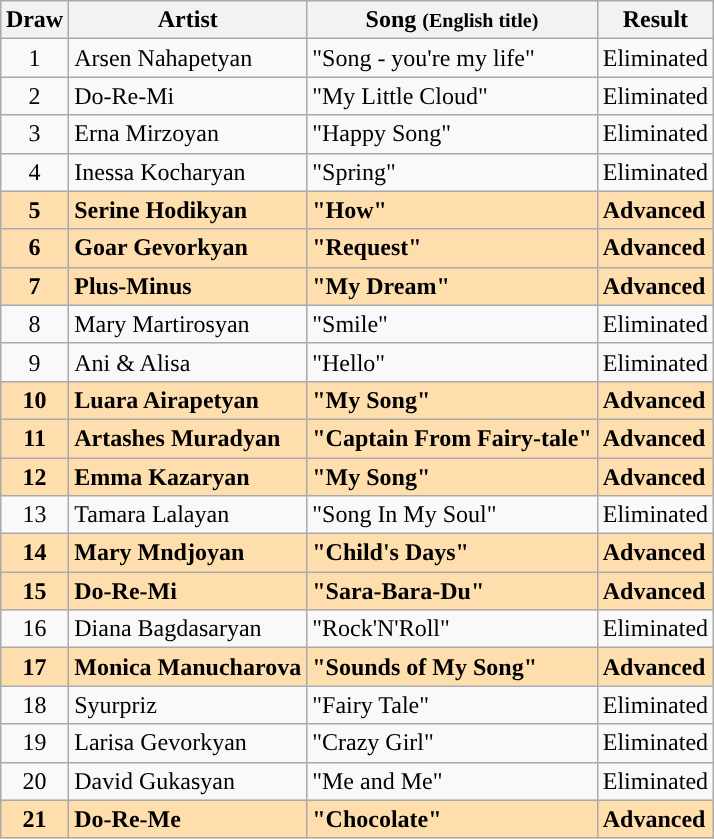<table class="sortable wikitable" style="margin: 1em auto 1em auto">
<tr>
<th>Draw</th>
<th>Artist</th>
<th>Song <small>(English title)</small></th>
<th>Result</th>
</tr>
<tr>
<td style="text-align:center;">1</td>
<td>Arsen Nahapetyan</td>
<td>"Song - you're my life"</td>
<td>Eliminated</td>
</tr>
<tr>
<td style="text-align:center;">2</td>
<td>Do-Re-Mi</td>
<td>"My Little Cloud"</td>
<td>Eliminated</td>
</tr>
<tr>
<td style="text-align:center;">3</td>
<td>Erna Mirzoyan</td>
<td>"Happy Song"</td>
<td>Eliminated</td>
</tr>
<tr>
<td style="text-align:center;">4</td>
<td>Inessa Kocharyan</td>
<td>"Spring"</td>
<td>Eliminated</td>
</tr>
<tr style="font-weight:bold;background:navajowhite">
<td style="text-align:center;">5</td>
<td>Serine Hodikyan</td>
<td>"How"</td>
<td>Advanced</td>
</tr>
<tr style="font-weight:bold;background:navajowhite">
<td style="text-align:center;">6</td>
<td>Goar Gevorkyan</td>
<td>"Request"</td>
<td>Advanced</td>
</tr>
<tr style="font-weight:bold;background:navajowhite">
<td style="text-align:center;">7</td>
<td>Plus-Minus</td>
<td>"My Dream"</td>
<td>Advanced</td>
</tr>
<tr>
<td style="text-align:center;">8</td>
<td>Mary Martirosyan</td>
<td>"Smile"</td>
<td>Eliminated</td>
</tr>
<tr>
<td style="text-align:center;">9</td>
<td>Ani & Alisa</td>
<td>"Hello"</td>
<td>Eliminated</td>
</tr>
<tr style="font-weight:bold;background:navajowhite">
<td style="text-align:center;">10</td>
<td>Luara Airapetyan</td>
<td>"My Song"</td>
<td>Advanced</td>
</tr>
<tr style="font-weight:bold;background:navajowhite">
<td style="text-align:center;">11</td>
<td>Artashes Muradyan</td>
<td>"Captain From Fairy-tale"</td>
<td>Advanced</td>
</tr>
<tr style="font-weight:bold;background:navajowhite">
<td style="text-align:center;">12</td>
<td>Emma Kazaryan</td>
<td>"My Song"</td>
<td>Advanced</td>
</tr>
<tr>
<td style="text-align:center;">13</td>
<td>Tamara Lalayan</td>
<td>"Song In My Soul"</td>
<td>Eliminated</td>
</tr>
<tr style="font-weight:bold;background:navajowhite">
<td style="text-align:center;">14</td>
<td>Mary Mndjoyan</td>
<td>"Child's Days"</td>
<td>Advanced</td>
</tr>
<tr style="font-weight:bold;background:navajowhite">
<td style="text-align:center;">15</td>
<td>Do-Re-Mi</td>
<td>"Sara-Bara-Du"</td>
<td>Advanced</td>
</tr>
<tr>
<td style="text-align:center;">16</td>
<td>Diana Bagdasaryan</td>
<td>"Rock'N'Roll"</td>
<td>Eliminated</td>
</tr>
<tr style="font-weight:bold;background:navajowhite">
<td style="text-align:center;">17</td>
<td>Monica Manucharova</td>
<td>"Sounds of My Song"</td>
<td>Advanced</td>
</tr>
<tr>
<td style="text-align:center;">18</td>
<td>Syurpriz</td>
<td>"Fairy Tale"</td>
<td>Eliminated</td>
</tr>
<tr>
<td style="text-align:center;">19</td>
<td>Larisa Gevorkyan</td>
<td>"Crazy Girl"</td>
<td>Eliminated</td>
</tr>
<tr>
<td style="text-align:center;">20</td>
<td>David Gukasyan</td>
<td>"Me and Me"</td>
<td>Eliminated</td>
</tr>
<tr style="font-weight:bold;background:navajowhite">
<td style="text-align:center;">21</td>
<td>Do-Re-Me</td>
<td>"Chocolate"</td>
<td>Advanced</td>
</tr>
</table>
